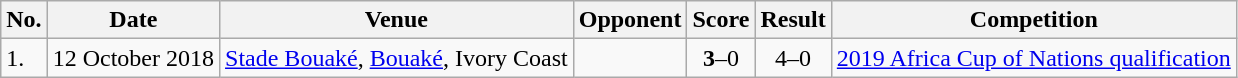<table class="wikitable">
<tr>
<th>No.</th>
<th>Date</th>
<th>Venue</th>
<th>Opponent</th>
<th>Score</th>
<th>Result</th>
<th>Competition</th>
</tr>
<tr>
<td>1.</td>
<td>12 October 2018</td>
<td><a href='#'>Stade Bouaké</a>, <a href='#'>Bouaké</a>, Ivory Coast</td>
<td></td>
<td align=center><strong>3</strong>–0</td>
<td align=center>4–0</td>
<td><a href='#'>2019 Africa Cup of Nations qualification</a></td>
</tr>
</table>
